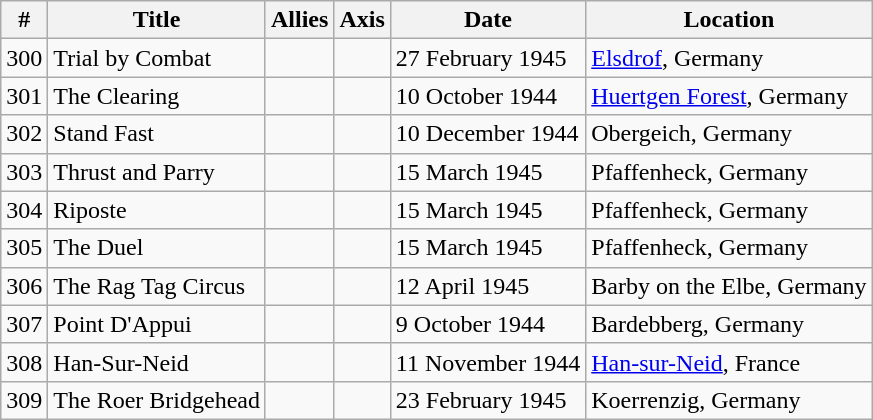<table class="wikitable sortable">
<tr>
<th>#</th>
<th>Title</th>
<th>Allies</th>
<th>Axis</th>
<th>Date</th>
<th>Location</th>
</tr>
<tr>
<td>300</td>
<td>Trial by Combat</td>
<td align="center"></td>
<td align="center"></td>
<td>27 February 1945</td>
<td><a href='#'>Elsdrof</a>, Germany</td>
</tr>
<tr>
<td>301</td>
<td>The Clearing</td>
<td align="center"></td>
<td align="center"></td>
<td>10 October 1944</td>
<td><a href='#'>Huertgen Forest</a>, Germany</td>
</tr>
<tr>
<td>302</td>
<td>Stand Fast</td>
<td align="center"></td>
<td align="center"></td>
<td>10 December 1944</td>
<td>Obergeich, Germany</td>
</tr>
<tr>
<td>303</td>
<td>Thrust and Parry</td>
<td align="center"></td>
<td align="center"></td>
<td>15 March 1945</td>
<td>Pfaffenheck, Germany</td>
</tr>
<tr>
<td>304</td>
<td>Riposte</td>
<td align="center"></td>
<td align="center"></td>
<td>15 March 1945</td>
<td>Pfaffenheck, Germany</td>
</tr>
<tr>
<td>305</td>
<td>The Duel</td>
<td align="center"></td>
<td align="center"></td>
<td>15 March 1945</td>
<td>Pfaffenheck, Germany</td>
</tr>
<tr>
<td>306</td>
<td>The Rag Tag Circus</td>
<td align="center"></td>
<td align="center"></td>
<td>12 April 1945</td>
<td>Barby on the Elbe, Germany</td>
</tr>
<tr>
<td>307</td>
<td>Point D'Appui</td>
<td align="center"></td>
<td align="center"></td>
<td>9 October 1944</td>
<td>Bardebberg, Germany</td>
</tr>
<tr>
<td>308</td>
<td>Han-Sur-Neid</td>
<td align="center"></td>
<td align="center"></td>
<td>11 November 1944</td>
<td><a href='#'>Han-sur-Neid</a>, France</td>
</tr>
<tr>
<td>309</td>
<td>The Roer Bridgehead</td>
<td align="center"></td>
<td align="center"></td>
<td>23 February 1945</td>
<td>Koerrenzig, Germany</td>
</tr>
</table>
